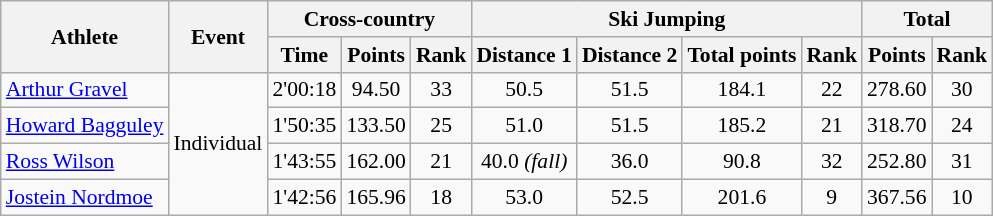<table class="wikitable" style="font-size:90%">
<tr>
<th rowspan="2">Athlete</th>
<th rowspan="2">Event</th>
<th colspan="3">Cross-country</th>
<th colspan="4">Ski Jumping</th>
<th colspan="2">Total</th>
</tr>
<tr>
<th>Time</th>
<th>Points</th>
<th>Rank</th>
<th>Distance 1</th>
<th>Distance 2</th>
<th>Total points</th>
<th>Rank</th>
<th>Points</th>
<th>Rank</th>
</tr>
<tr>
<td><a href='#'>Arthur Gravel</a></td>
<td rowspan="4">Individual</td>
<td align="center">2'00:18</td>
<td align="center">94.50</td>
<td align="center">33</td>
<td align="center">50.5</td>
<td align="center">51.5</td>
<td align="center">184.1</td>
<td align="center">22</td>
<td align="center">278.60</td>
<td align="center">30</td>
</tr>
<tr>
<td><a href='#'>Howard Bagguley</a></td>
<td align="center">1'50:35</td>
<td align="center">133.50</td>
<td align="center">25</td>
<td align="center">51.0</td>
<td align="center">51.5</td>
<td align="center">185.2</td>
<td align="center">21</td>
<td align="center">318.70</td>
<td align="center">24</td>
</tr>
<tr>
<td><a href='#'>Ross Wilson</a></td>
<td align="center">1'43:55</td>
<td align="center">162.00</td>
<td align="center">21</td>
<td align="center">40.0 <em>(fall)</em></td>
<td align="center">36.0</td>
<td align="center">90.8</td>
<td align="center">32</td>
<td align="center">252.80</td>
<td align="center">31</td>
</tr>
<tr>
<td><a href='#'>Jostein Nordmoe</a></td>
<td align="center">1'42:56</td>
<td align="center">165.96</td>
<td align="center">18</td>
<td align="center">53.0</td>
<td align="center">52.5</td>
<td align="center">201.6</td>
<td align="center">9</td>
<td align="center">367.56</td>
<td align="center">10</td>
</tr>
</table>
